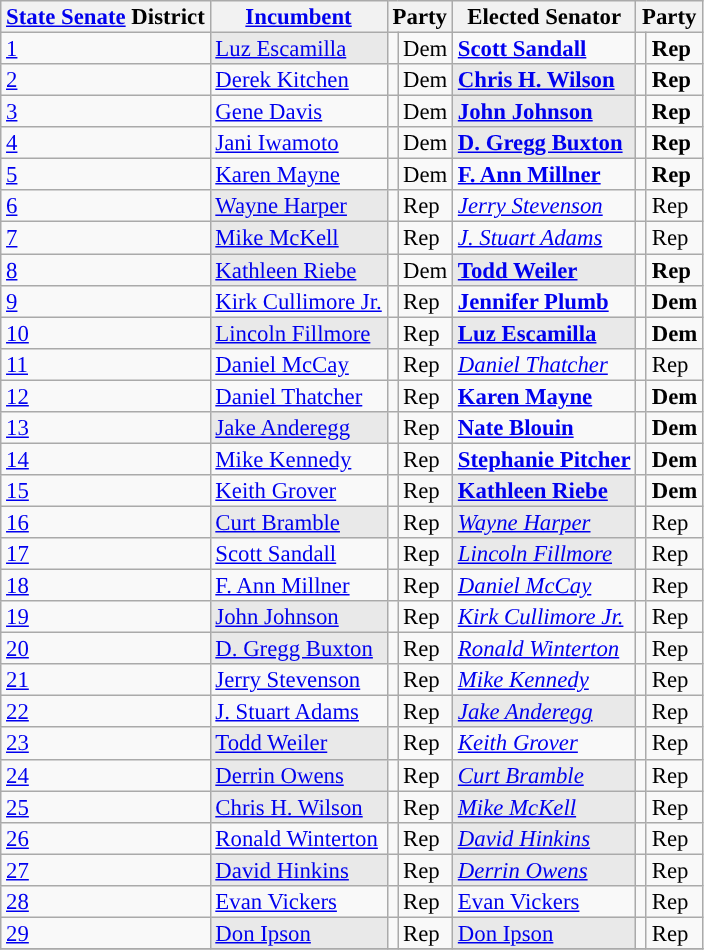<table class="sortable wikitable" style="font-size:95%;line-height:14px;">
<tr>
<th colspan="1"><a href='#'>State Senate</a> District</th>
<th class="unsortable"><a href='#'>Incumbent</a></th>
<th colspan="2">Party</th>
<th class="unsortable">Elected Senator</th>
<th colspan="2">Party</th>
</tr>
<tr>
<td><a href='#'>1</a></td>
<td style="background:#E9E9E9;"><a href='#'>Luz Escamilla</a></td>
<td style="background:"></td>
<td>Dem</td>
<td><strong><a href='#'>Scott Sandall</a></strong></td>
<td style="background:"></td>
<td><strong>Rep</strong></td>
</tr>
<tr>
<td><a href='#'>2</a></td>
<td><a href='#'>Derek Kitchen</a></td>
<td style="background:"></td>
<td>Dem</td>
<td style="background:#E9E9E9;"><strong><a href='#'>Chris H. Wilson</a></strong></td>
<td style="background:"></td>
<td><strong>Rep</strong></td>
</tr>
<tr>
<td><a href='#'>3</a></td>
<td><a href='#'>Gene Davis</a></td>
<td style="background:"></td>
<td>Dem</td>
<td style="background:#E9E9E9;"><strong><a href='#'>John Johnson</a></strong></td>
<td style="background:"></td>
<td><strong>Rep</strong></td>
</tr>
<tr>
<td><a href='#'>4</a></td>
<td><a href='#'>Jani Iwamoto</a></td>
<td style="background:"></td>
<td>Dem</td>
<td style="background:#E9E9E9;"><strong><a href='#'>D. Gregg Buxton</a></strong></td>
<td style="background:"></td>
<td><strong>Rep</strong></td>
</tr>
<tr>
<td><a href='#'>5</a></td>
<td><a href='#'>Karen Mayne</a></td>
<td style="background:"></td>
<td>Dem</td>
<td><strong><a href='#'>F. Ann Millner</a></strong></td>
<td style="background:"></td>
<td><strong>Rep</strong></td>
</tr>
<tr>
<td><a href='#'>6</a></td>
<td style="background:#E9E9E9;"><a href='#'>Wayne Harper</a></td>
<td style="background:"></td>
<td>Rep</td>
<td><em><a href='#'>Jerry Stevenson</a></em></td>
<td style="background:"></td>
<td>Rep</td>
</tr>
<tr>
<td><a href='#'>7</a></td>
<td style="background:#E9E9E9;"><a href='#'>Mike McKell</a></td>
<td style="background:"></td>
<td>Rep</td>
<td><em><a href='#'>J. Stuart Adams</a></em></td>
<td style="background:"></td>
<td>Rep</td>
</tr>
<tr>
<td><a href='#'>8</a></td>
<td style="background:#E9E9E9;"><a href='#'>Kathleen Riebe</a></td>
<td style="background:"></td>
<td>Dem</td>
<td style="background:#E9E9E9;"><strong><a href='#'>Todd Weiler</a></strong></td>
<td style="background:"></td>
<td><strong>Rep</strong></td>
</tr>
<tr>
<td><a href='#'>9</a></td>
<td><a href='#'>Kirk Cullimore Jr.</a></td>
<td style="background:"></td>
<td>Rep</td>
<td><strong><a href='#'>Jennifer Plumb</a></strong></td>
<td style="background:"></td>
<td><strong>Dem</strong></td>
</tr>
<tr>
<td><a href='#'>10</a></td>
<td style="background:#E9E9E9;"><a href='#'>Lincoln Fillmore</a></td>
<td style="background:"></td>
<td>Rep</td>
<td style="background:#E9E9E9;"><strong><a href='#'>Luz Escamilla</a></strong></td>
<td style="background:"></td>
<td><strong>Dem</strong></td>
</tr>
<tr>
<td><a href='#'>11</a></td>
<td><a href='#'>Daniel McCay</a></td>
<td style="background:"></td>
<td>Rep</td>
<td><em><a href='#'>Daniel Thatcher</a></em></td>
<td style="background:"></td>
<td>Rep</td>
</tr>
<tr>
<td><a href='#'>12</a></td>
<td><a href='#'>Daniel Thatcher</a></td>
<td style="background:"></td>
<td>Rep</td>
<td><strong><a href='#'>Karen Mayne</a></strong></td>
<td style="background:"></td>
<td><strong>Dem</strong></td>
</tr>
<tr>
<td><a href='#'>13</a></td>
<td style="background:#E9E9E9;"><a href='#'>Jake Anderegg</a></td>
<td style="background:"></td>
<td>Rep</td>
<td><strong><a href='#'>Nate Blouin</a></strong></td>
<td style="background:"></td>
<td><strong>Dem</strong></td>
</tr>
<tr>
<td><a href='#'>14</a></td>
<td><a href='#'>Mike Kennedy</a></td>
<td style="background:"></td>
<td>Rep</td>
<td><strong><a href='#'>Stephanie Pitcher</a></strong></td>
<td style="background:"></td>
<td><strong>Dem</strong></td>
</tr>
<tr>
<td><a href='#'>15</a></td>
<td><a href='#'>Keith Grover</a></td>
<td style="background:"></td>
<td>Rep</td>
<td style="background:#E9E9E9;"><strong><a href='#'>Kathleen Riebe</a></strong></td>
<td style="background:"></td>
<td><strong>Dem</strong></td>
</tr>
<tr>
<td><a href='#'>16</a></td>
<td style="background:#E9E9E9;"><a href='#'>Curt Bramble</a></td>
<td style="background:"></td>
<td>Rep</td>
<td style="background:#E9E9E9;"><em><a href='#'>Wayne Harper</a></em></td>
<td style="background:"></td>
<td>Rep</td>
</tr>
<tr>
<td><a href='#'>17</a></td>
<td><a href='#'>Scott Sandall</a></td>
<td style="background:"></td>
<td>Rep</td>
<td style="background:#E9E9E9;"><em><a href='#'>Lincoln Fillmore</a></em></td>
<td style="background:"></td>
<td>Rep</td>
</tr>
<tr>
<td><a href='#'>18</a></td>
<td><a href='#'>F. Ann Millner</a></td>
<td style="background:"></td>
<td>Rep</td>
<td><em><a href='#'>Daniel McCay</a></em></td>
<td style="background:"></td>
<td>Rep</td>
</tr>
<tr>
<td><a href='#'>19</a></td>
<td style="background:#E9E9E9;"><a href='#'>John Johnson</a></td>
<td style="background:"></td>
<td>Rep</td>
<td><em><a href='#'>Kirk Cullimore Jr.</a></em></td>
<td style="background:"></td>
<td>Rep</td>
</tr>
<tr>
<td><a href='#'>20</a></td>
<td style="background:#E9E9E9;"><a href='#'>D. Gregg Buxton</a></td>
<td style="background:"></td>
<td>Rep</td>
<td><em><a href='#'>Ronald Winterton</a></em></td>
<td style="background:"></td>
<td>Rep</td>
</tr>
<tr>
<td><a href='#'>21</a></td>
<td><a href='#'>Jerry Stevenson</a></td>
<td style="background:"></td>
<td>Rep</td>
<td><em><a href='#'>Mike Kennedy</a></em></td>
<td style="background:"></td>
<td>Rep</td>
</tr>
<tr>
<td><a href='#'>22</a></td>
<td><a href='#'>J. Stuart Adams</a></td>
<td style="background:"></td>
<td>Rep</td>
<td style="background:#E9E9E9;"><em><a href='#'>Jake Anderegg</a></em></td>
<td style="background:"></td>
<td>Rep</td>
</tr>
<tr>
<td><a href='#'>23</a></td>
<td style="background:#E9E9E9;"><a href='#'>Todd Weiler</a></td>
<td style="background:"></td>
<td>Rep</td>
<td><em><a href='#'>Keith Grover</a></em></td>
<td style="background:"></td>
<td>Rep</td>
</tr>
<tr>
<td><a href='#'>24</a></td>
<td style="background:#E9E9E9;"><a href='#'>Derrin Owens</a></td>
<td style="background:"></td>
<td>Rep</td>
<td style="background:#E9E9E9;"><em><a href='#'>Curt Bramble</a></em></td>
<td style="background:"></td>
<td>Rep</td>
</tr>
<tr>
<td><a href='#'>25</a></td>
<td style="background:#E9E9E9;"><a href='#'>Chris H. Wilson</a></td>
<td style="background:"></td>
<td>Rep</td>
<td style="background:#E9E9E9;"><em><a href='#'>Mike McKell</a></em></td>
<td style="background:"></td>
<td>Rep</td>
</tr>
<tr>
<td><a href='#'>26</a></td>
<td><a href='#'>Ronald Winterton</a></td>
<td style="background:"></td>
<td>Rep</td>
<td style="background:#E9E9E9;"><em><a href='#'>David Hinkins</a></em></td>
<td style="background:"></td>
<td>Rep</td>
</tr>
<tr>
<td><a href='#'>27</a></td>
<td style="background:#E9E9E9;"><a href='#'>David Hinkins</a></td>
<td style="background:"></td>
<td>Rep</td>
<td style="background:#E9E9E9;"><em><a href='#'>Derrin Owens</a></em></td>
<td style="background:"></td>
<td>Rep</td>
</tr>
<tr>
<td><a href='#'>28</a></td>
<td><a href='#'>Evan Vickers</a></td>
<td style="background:"></td>
<td>Rep</td>
<td><a href='#'>Evan Vickers</a></td>
<td style="background:"></td>
<td>Rep</td>
</tr>
<tr>
<td><a href='#'>29</a></td>
<td style="background:#E9E9E9;"><a href='#'>Don Ipson</a></td>
<td style="background:"></td>
<td>Rep</td>
<td style="background:#E9E9E9;"><a href='#'>Don Ipson</a></td>
<td style="background:"></td>
<td>Rep</td>
</tr>
<tr>
</tr>
</table>
